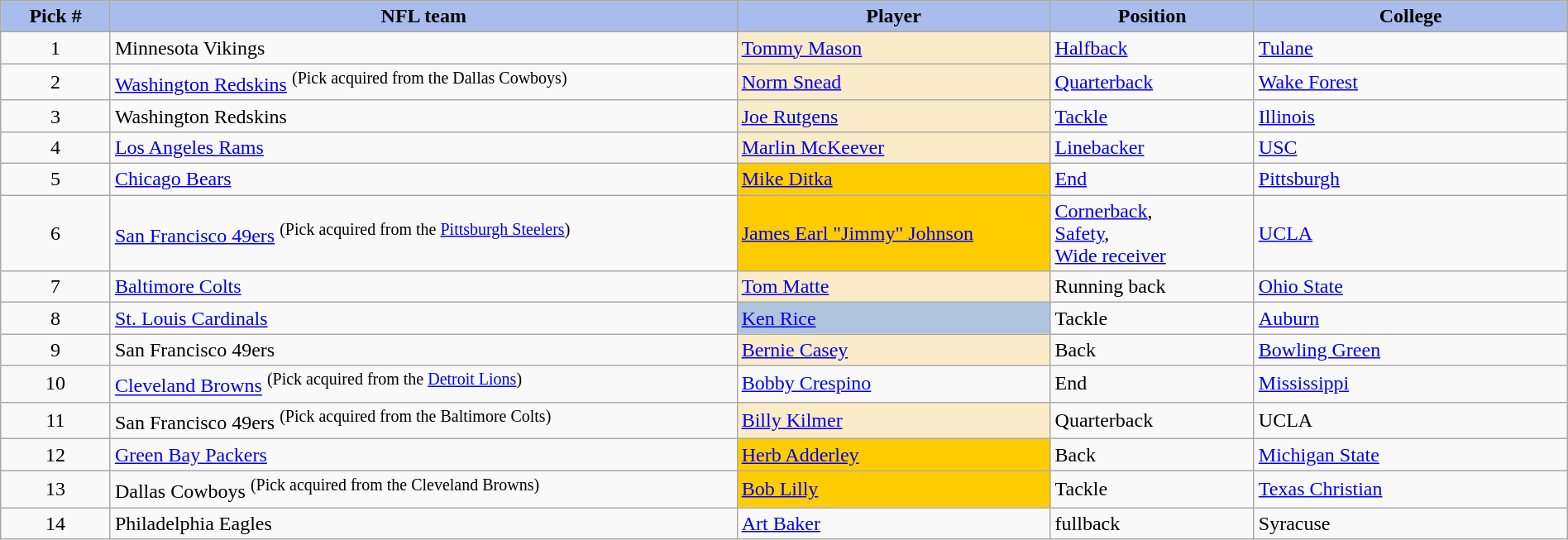<table class="wikitable sortable sortable" style="width: 100%">
<tr>
<th style="background:#A8BDEC;" width=7%>Pick #</th>
<th width=40% style="background:#A8BDEC;">NFL team</th>
<th width=20% style="background:#A8BDEC;">Player</th>
<th width=13% style="background:#A8BDEC;">Position</th>
<th style="background:#A8BDEC;">College</th>
</tr>
<tr>
<td align=center>1</td>
<td>Minnesota Vikings</td>
<td bgcolor="#faecc8"><a href='#'>Tommy Mason</a></td>
<td><a href='#'>Halfback</a></td>
<td><a href='#'>Tulane</a></td>
</tr>
<tr>
<td align=center>2</td>
<td><a href='#'>Washington Redskins</a> <sup>(Pick acquired from the Dallas Cowboys)</sup></td>
<td bgcolor="#faecc8"><a href='#'>Norm Snead</a></td>
<td><a href='#'>Quarterback</a></td>
<td><a href='#'>Wake Forest</a></td>
</tr>
<tr>
<td align=center>3</td>
<td>Washington Redskins</td>
<td bgcolor="#faecc8"><a href='#'>Joe Rutgens</a></td>
<td><a href='#'>Tackle</a></td>
<td><a href='#'>Illinois</a></td>
</tr>
<tr>
<td align=center>4</td>
<td><a href='#'>Los Angeles Rams</a></td>
<td bgcolor="#faecc8"><a href='#'>Marlin McKeever</a></td>
<td><a href='#'>Linebacker</a></td>
<td><a href='#'>USC</a></td>
</tr>
<tr>
<td align=center>5</td>
<td><a href='#'>Chicago Bears</a></td>
<td bgcolor="#FFCC00"><a href='#'>Mike Ditka</a></td>
<td><a href='#'>End</a></td>
<td><a href='#'>Pittsburgh</a></td>
</tr>
<tr>
<td align=center>6</td>
<td><a href='#'>San Francisco 49ers</a> <sup>(Pick acquired from the <a href='#'>Pittsburgh Steelers</a>)</sup></td>
<td bgcolor="#FFCC00"><a href='#'>James Earl "Jimmy" Johnson</a></td>
<td><a href='#'>Cornerback</a>, <br> <a href='#'>Safety</a>, <br> <a href='#'>Wide receiver</a></td>
<td><a href='#'>UCLA</a></td>
</tr>
<tr>
<td align=center>7</td>
<td><a href='#'>Baltimore Colts</a></td>
<td bgcolor="#faecc8"><a href='#'>Tom Matte</a></td>
<td>Running back</td>
<td><a href='#'>Ohio State</a></td>
</tr>
<tr>
<td align=center>8</td>
<td><a href='#'>St. Louis Cardinals</a></td>
<td bgcolor=lightsteelblue><a href='#'>Ken Rice</a></td>
<td>Tackle</td>
<td><a href='#'>Auburn</a></td>
</tr>
<tr>
<td align=center>9</td>
<td>San Francisco 49ers</td>
<td bgcolor="#faecc8"><a href='#'>Bernie Casey</a></td>
<td>Back</td>
<td><a href='#'>Bowling Green</a></td>
</tr>
<tr>
<td align=center>10</td>
<td><a href='#'>Cleveland Browns</a> <sup>(Pick acquired from the <a href='#'>Detroit Lions</a>)</sup></td>
<td><a href='#'>Bobby Crespino</a></td>
<td>End</td>
<td><a href='#'>Mississippi</a></td>
</tr>
<tr>
<td align=center>11</td>
<td>San Francisco 49ers <sup>(Pick acquired from the Baltimore Colts)</sup></td>
<td bgcolor="#faecc8"><a href='#'>Billy Kilmer</a></td>
<td>Quarterback</td>
<td>UCLA</td>
</tr>
<tr>
<td align=center>12</td>
<td><a href='#'>Green Bay Packers</a></td>
<td bgcolor="#FFCC00"><a href='#'>Herb Adderley</a></td>
<td>Back</td>
<td><a href='#'>Michigan State</a></td>
</tr>
<tr>
<td align=center>13</td>
<td>Dallas Cowboys <sup>(Pick acquired from the Cleveland Browns)</sup></td>
<td bgcolor="#FFCC00"><a href='#'>Bob Lilly</a></td>
<td>Tackle</td>
<td><a href='#'>Texas Christian</a></td>
</tr>
<tr>
<td align=center>14</td>
<td>Philadelphia Eagles</td>
<td><a href='#'>Art Baker</a></td>
<td>fullback</td>
<td>Syracuse</td>
</tr>
</table>
